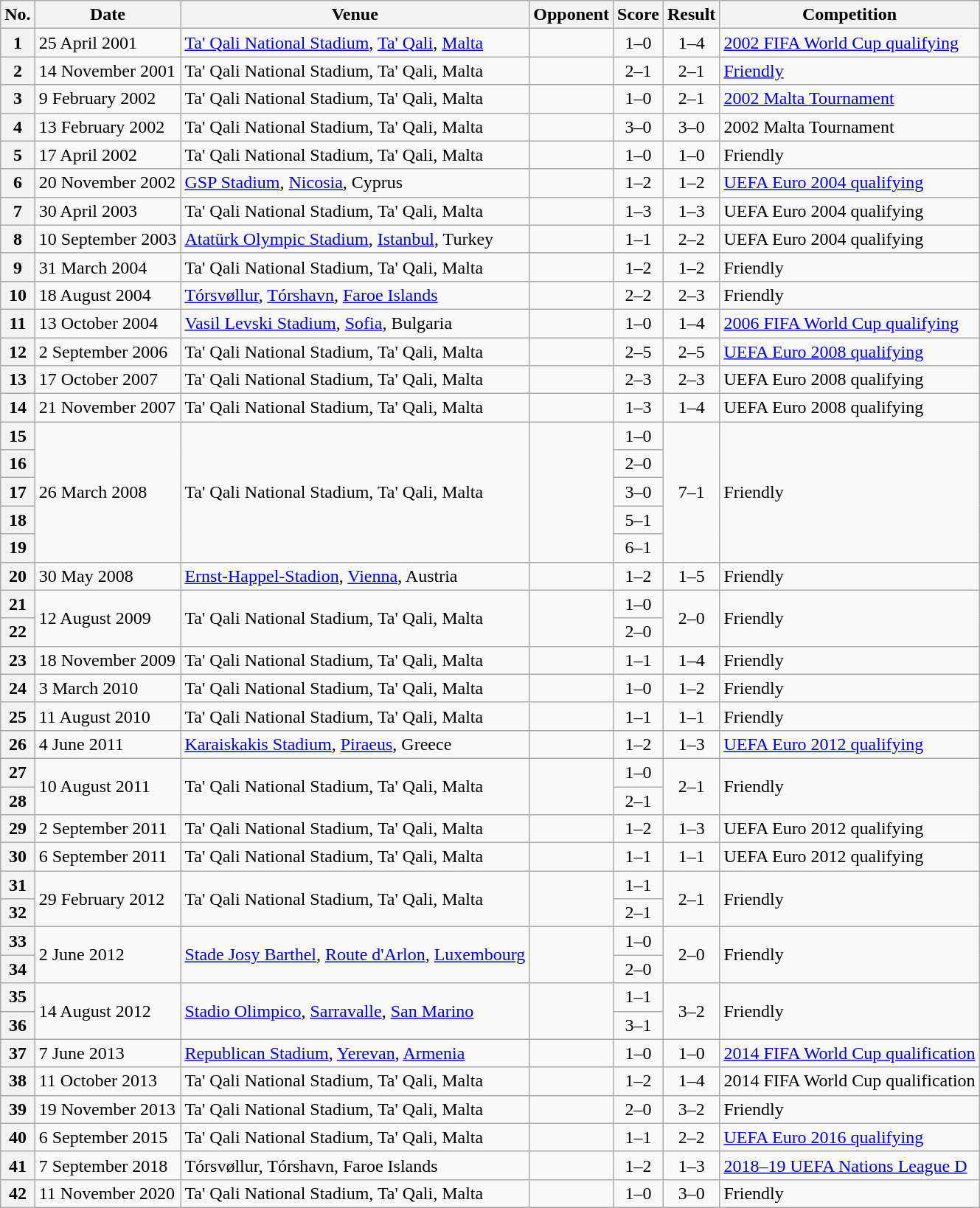<table class="wikitable sortable">
<tr>
<th scope=col>No.</th>
<th scope=col>Date</th>
<th scope=col>Venue</th>
<th scope=col>Opponent</th>
<th scope=col>Score</th>
<th scope=col>Result</th>
<th scope=col>Competition</th>
</tr>
<tr>
<th>1</th>
<td>25 April 2001</td>
<td><a href='#'>Ta' Qali National Stadium</a>, <a href='#'>Ta' Qali</a>, <a href='#'>Malta</a></td>
<td></td>
<td align="center">1–0</td>
<td align="center">1–4</td>
<td><a href='#'>2002 FIFA World Cup qualifying</a></td>
</tr>
<tr>
<th>2</th>
<td>14 November 2001</td>
<td>Ta' Qali National Stadium, Ta' Qali, Malta</td>
<td></td>
<td align="center">2–1</td>
<td align="center">2–1</td>
<td><a href='#'>Friendly</a></td>
</tr>
<tr>
<th>3</th>
<td>9 February 2002</td>
<td>Ta' Qali National Stadium, Ta' Qali, Malta</td>
<td></td>
<td align="center">1–0</td>
<td align="center">2–1</td>
<td><a href='#'>2002 Malta Tournament</a></td>
</tr>
<tr>
<th>4</th>
<td>13 February 2002</td>
<td>Ta' Qali National Stadium, Ta' Qali, Malta</td>
<td></td>
<td align="center">3–0</td>
<td align="center">3–0</td>
<td>2002 Malta Tournament</td>
</tr>
<tr>
<th>5</th>
<td>17 April 2002</td>
<td>Ta' Qali National Stadium, Ta' Qali, Malta</td>
<td></td>
<td align="center">1–0</td>
<td align="center">1–0</td>
<td>Friendly</td>
</tr>
<tr>
<th>6</th>
<td>20 November 2002</td>
<td><a href='#'>GSP Stadium</a>, <a href='#'>Nicosia</a>, Cyprus</td>
<td></td>
<td align="center">1–2</td>
<td align="center">1–2</td>
<td><a href='#'>UEFA Euro 2004 qualifying</a></td>
</tr>
<tr>
<th>7</th>
<td>30 April 2003</td>
<td>Ta' Qali National Stadium, Ta' Qali, Malta</td>
<td></td>
<td align="center">1–3</td>
<td align="center">1–3</td>
<td>UEFA Euro 2004 qualifying</td>
</tr>
<tr>
<th>8</th>
<td>10 September 2003</td>
<td><a href='#'>Atatürk Olympic Stadium</a>, <a href='#'>Istanbul</a>, Turkey</td>
<td></td>
<td align="center">1–1</td>
<td align="center">2–2</td>
<td>UEFA Euro 2004 qualifying</td>
</tr>
<tr>
<th>9</th>
<td>31 March 2004</td>
<td>Ta' Qali National Stadium, Ta' Qali, Malta</td>
<td></td>
<td align="center">1–2</td>
<td align="center">1–2</td>
<td>Friendly</td>
</tr>
<tr>
<th>10</th>
<td>18 August 2004</td>
<td><a href='#'>Tórsvøllur</a>, <a href='#'>Tórshavn</a>, <a href='#'>Faroe Islands</a></td>
<td></td>
<td align="center">2–2</td>
<td align="center">2–3</td>
<td>Friendly</td>
</tr>
<tr>
<th>11</th>
<td>13 October 2004</td>
<td><a href='#'>Vasil Levski Stadium</a>, <a href='#'>Sofia</a>, Bulgaria</td>
<td></td>
<td align="center">1–0</td>
<td align="center">1–4</td>
<td><a href='#'>2006 FIFA World Cup qualifying</a></td>
</tr>
<tr>
<th>12</th>
<td>2 September 2006</td>
<td>Ta' Qali National Stadium, Ta' Qali, Malta</td>
<td></td>
<td align="center">2–5</td>
<td align="center">2–5</td>
<td><a href='#'>UEFA Euro 2008 qualifying</a></td>
</tr>
<tr>
<th>13</th>
<td>17 October 2007</td>
<td>Ta' Qali National Stadium, Ta' Qali, Malta</td>
<td></td>
<td align="center">2–3</td>
<td align="center">2–3</td>
<td>UEFA Euro 2008 qualifying</td>
</tr>
<tr>
<th>14</th>
<td>21 November 2007</td>
<td>Ta' Qali National Stadium, Ta' Qali, Malta</td>
<td></td>
<td align="center">1–3</td>
<td align="center">1–4</td>
<td>UEFA Euro 2008 qualifying</td>
</tr>
<tr>
<th>15</th>
<td rowspan="5">26 March 2008</td>
<td rowspan="5">Ta' Qali National Stadium, Ta' Qali, Malta</td>
<td rowspan="5"></td>
<td align="center">1–0</td>
<td rowspan="5" align="center">7–1</td>
<td rowspan="5">Friendly</td>
</tr>
<tr>
<th>16</th>
<td align="center">2–0</td>
</tr>
<tr>
<th>17</th>
<td align="center">3–0</td>
</tr>
<tr>
<th>18</th>
<td align="center">5–1</td>
</tr>
<tr>
<th>19</th>
<td align="center">6–1</td>
</tr>
<tr>
<th>20</th>
<td>30 May 2008</td>
<td><a href='#'>Ernst-Happel-Stadion</a>, <a href='#'>Vienna</a>, Austria</td>
<td></td>
<td align="center">1–2</td>
<td align="center">1–5</td>
<td>Friendly</td>
</tr>
<tr>
<th>21</th>
<td rowspan="2">12 August 2009</td>
<td rowspan="2">Ta' Qali National Stadium, Ta' Qali, Malta</td>
<td rowspan="2"></td>
<td align="center">1–0</td>
<td rowspan="2" align="center">2–0</td>
<td rowspan="2">Friendly</td>
</tr>
<tr>
<th>22</th>
<td align="center">2–0</td>
</tr>
<tr>
<th>23</th>
<td>18 November 2009</td>
<td>Ta' Qali National Stadium, Ta' Qali, Malta</td>
<td></td>
<td align="center">1–1</td>
<td align="center">1–4</td>
<td>Friendly</td>
</tr>
<tr>
<th>24</th>
<td>3 March 2010</td>
<td>Ta' Qali National Stadium, Ta' Qali, Malta</td>
<td></td>
<td align="center">1–0</td>
<td align="center">1–2</td>
<td>Friendly</td>
</tr>
<tr>
<th>25</th>
<td>11 August 2010</td>
<td>Ta' Qali National Stadium, Ta' Qali, Malta</td>
<td></td>
<td align="center">1–1</td>
<td align="center">1–1</td>
<td>Friendly</td>
</tr>
<tr>
<th>26</th>
<td>4 June 2011</td>
<td><a href='#'>Karaiskakis Stadium</a>, <a href='#'>Piraeus</a>, Greece</td>
<td></td>
<td align="center">1–2</td>
<td align="center">1–3</td>
<td><a href='#'>UEFA Euro 2012 qualifying</a></td>
</tr>
<tr>
<th>27</th>
<td rowspan="2">10 August 2011</td>
<td rowspan="2">Ta' Qali National Stadium, Ta' Qali, Malta</td>
<td rowspan="2"></td>
<td align="center">1–0</td>
<td rowspan="2" align="center">2–1</td>
<td rowspan="2">Friendly</td>
</tr>
<tr>
<th>28</th>
<td align="center">2–1</td>
</tr>
<tr>
<th>29</th>
<td>2 September 2011</td>
<td>Ta' Qali National Stadium, Ta' Qali, Malta</td>
<td></td>
<td align="center">1–2</td>
<td align="center">1–3</td>
<td>UEFA Euro 2012 qualifying</td>
</tr>
<tr>
<th>30</th>
<td>6 September 2011</td>
<td>Ta' Qali National Stadium, Ta' Qali, Malta</td>
<td></td>
<td align="center">1–1</td>
<td align="center">1–1</td>
<td>UEFA Euro 2012 qualifying</td>
</tr>
<tr>
<th>31</th>
<td rowspan="2">29 February 2012</td>
<td rowspan="2">Ta' Qali National Stadium, Ta' Qali, Malta</td>
<td rowspan="2"></td>
<td align="center">1–1</td>
<td rowspan="2" align="center">2–1</td>
<td rowspan="2">Friendly</td>
</tr>
<tr>
<th>32</th>
<td align="center">2–1</td>
</tr>
<tr>
<th>33</th>
<td rowspan="2">2 June 2012</td>
<td rowspan="2"><a href='#'>Stade Josy Barthel</a>, <a href='#'>Route d'Arlon</a>, <a href='#'>Luxembourg</a></td>
<td rowspan="2"></td>
<td align="center">1–0</td>
<td rowspan="2" align="center">2–0</td>
<td rowspan="2">Friendly</td>
</tr>
<tr>
<th>34</th>
<td align="center">2–0</td>
</tr>
<tr>
<th>35</th>
<td rowspan="2">14 August 2012</td>
<td rowspan="2"><a href='#'>Stadio Olimpico</a>, <a href='#'>Sarravalle</a>, <a href='#'>San Marino</a></td>
<td rowspan="2"></td>
<td align="center">1–1</td>
<td rowspan="2" align="center">3–2</td>
<td rowspan="2">Friendly</td>
</tr>
<tr>
<th>36</th>
<td align="center">3–1</td>
</tr>
<tr>
<th>37</th>
<td>7 June 2013</td>
<td><a href='#'>Republican Stadium</a>, <a href='#'>Yerevan</a>, <a href='#'>Armenia</a></td>
<td></td>
<td align="center">1–0</td>
<td align="center">1–0</td>
<td><a href='#'>2014 FIFA World Cup qualification</a></td>
</tr>
<tr>
<th>38</th>
<td>11 October 2013</td>
<td>Ta' Qali National Stadium, Ta' Qali, Malta</td>
<td></td>
<td align="center">1–2</td>
<td align="center">1–4</td>
<td>2014 FIFA World Cup qualification</td>
</tr>
<tr>
<th>39</th>
<td>19 November 2013</td>
<td>Ta' Qali National Stadium, Ta' Qali, Malta</td>
<td></td>
<td align="center">2–0</td>
<td align="center">3–2</td>
<td>Friendly</td>
</tr>
<tr>
<th>40</th>
<td>6 September 2015</td>
<td>Ta' Qali National Stadium, Ta' Qali, Malta</td>
<td></td>
<td align="center">1–1</td>
<td align="center">2–2</td>
<td><a href='#'>UEFA Euro 2016 qualifying</a></td>
</tr>
<tr>
<th>41</th>
<td>7 September 2018</td>
<td>Tórsvøllur, Tórshavn, Faroe Islands</td>
<td></td>
<td align="center">1–2</td>
<td align="center">1–3</td>
<td><a href='#'>2018–19 UEFA Nations League D</a></td>
</tr>
<tr>
<th>42</th>
<td>11 November 2020</td>
<td>Ta' Qali National Stadium, Ta' Qali, Malta</td>
<td></td>
<td align="center">1–0</td>
<td align="center">3–0</td>
<td>Friendly</td>
</tr>
</table>
